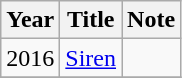<table class="wikitable">
<tr>
<th>Year</th>
<th>Title</th>
<th>Note</th>
</tr>
<tr>
<td>2016</td>
<td><a href='#'>Siren</a></td>
<td></td>
</tr>
<tr>
</tr>
</table>
